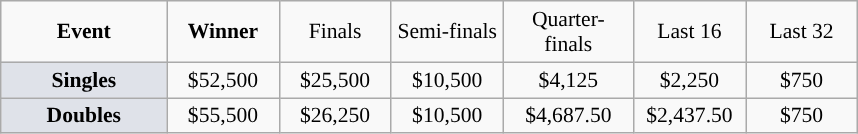<table class=wikitable style="font-size:90%;text-align:center">
<tr>
<td style="width:104px;"><strong>Event</strong></td>
<td style="width:68px;"><strong>Winner</strong></td>
<td style="width:68px;">Finals</td>
<td style="width:68px;">Semi-finals</td>
<td style="width:80px;">Quarter-finals</td>
<td style="width:68px;">Last 16</td>
<td style="width:68px;">Last 32</td>
</tr>
<tr>
<td style="background:#dfe2e9;"><strong>Singles</strong></td>
<td>$52,500</td>
<td>$25,500</td>
<td>$10,500</td>
<td>$4,125</td>
<td>$2,250</td>
<td>$750</td>
</tr>
<tr>
<td style="background:#dfe2e9;"><strong>Doubles</strong></td>
<td>$55,500</td>
<td>$26,250</td>
<td>$10,500</td>
<td>$4,687.50</td>
<td>$2,437.50</td>
<td>$750</td>
</tr>
</table>
